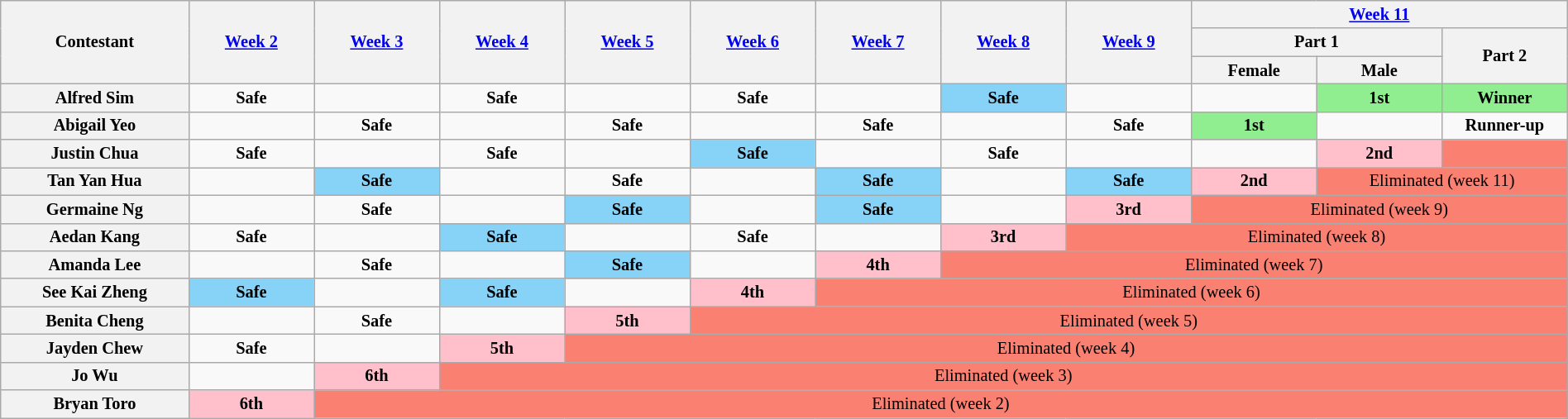<table class="wikitable" style="text-align:center; font-size:85%; width:100%;">
<tr>
<th scope="col" rowspan=3 style="width:12%">Contestant</th>
<th style="width:8%" scope="col" rowspan=3><a href='#'>Week 2</a></th>
<th style="width:8%" scope="col" rowspan=3><a href='#'>Week 3</a></th>
<th style="width:8%" scope="col" rowspan=3><a href='#'>Week 4</a></th>
<th style="width:8%" scope="col" rowspan=3><a href='#'>Week 5</a></th>
<th style="width:8%" scope="col" rowspan=3><a href='#'>Week 6</a></th>
<th style="width:8%" scope="col" rowspan=3><a href='#'>Week 7</a></th>
<th style="width:8%" scope="col" rowspan=3><a href='#'>Week 8</a></th>
<th style="width:8%" scope="col" rowspan=3><a href='#'>Week 9</a></th>
<th scope="col" colspan=3><a href='#'>Week 11</a></th>
</tr>
<tr>
<th scope="col" colspan=2>Part 1</th>
<th style="width:8%" scope="col" rowspan=2>Part 2</th>
</tr>
<tr>
<th style="width:8%" scope="col">Female</th>
<th style="width:8%" scope="col">Male</th>
</tr>
<tr>
<th scope="row">Alfred Sim</th>
<td><strong>Safe</strong></td>
<td></td>
<td><strong>Safe</strong></td>
<td></td>
<td><strong>Safe</strong></td>
<td></td>
<td style="background:#87d3f8;"><strong>Safe</strong></td>
<td></td>
<td></td>
<td style=background:lightgreen><strong>1st</strong></td>
<td style=background:lightgreen><strong>Winner</strong></td>
</tr>
<tr>
<th scope="row">Abigail Yeo</th>
<td></td>
<td><strong>Safe</strong></td>
<td></td>
<td><strong>Safe</strong></td>
<td></td>
<td><strong>Safe</strong></td>
<td></td>
<td><strong>Safe</strong></td>
<td style=background:lightgreen><strong>1st</strong></td>
<td></td>
<td><strong>Runner-up</strong></td>
</tr>
<tr>
<th scope="row">Justin Chua</th>
<td><strong>Safe</strong></td>
<td></td>
<td><strong>Safe</strong></td>
<td></td>
<td style="background:#87d3f8;"><strong>Safe</strong></td>
<td></td>
<td><strong>Safe</strong></td>
<td></td>
<td></td>
<td style=background:pink><strong>2nd</strong></td>
<td style=background:salmon></td>
</tr>
<tr>
<th scope="row">Tan Yan Hua</th>
<td></td>
<td style="background:#87d3f8;"><strong>Safe</strong></td>
<td></td>
<td><strong>Safe</strong></td>
<td></td>
<td style="background:#87d3f8;"><strong>Safe</strong></td>
<td></td>
<td style="background:#87d3f8;"><strong>Safe</strong></td>
<td style=background:pink><strong>2nd</strong></td>
<td colspan="2" style=background:salmon>Eliminated (week 11)</td>
</tr>
<tr>
<th scope="row">Germaine Ng</th>
<td></td>
<td><strong>Safe</strong></td>
<td></td>
<td style="background:#87d3f8;"><strong>Safe</strong></td>
<td></td>
<td style="background:#87d3f8;"><strong>Safe</strong></td>
<td></td>
<td style=background:pink><strong>3rd</strong></td>
<td colspan="3" style=background:salmon>Eliminated (week 9)</td>
</tr>
<tr>
<th scope="row">Aedan Kang</th>
<td><strong>Safe</strong></td>
<td></td>
<td style="background:#87d3f8;"><strong>Safe</strong></td>
<td></td>
<td><strong>Safe</strong></td>
<td></td>
<td style=background:pink><strong>3rd</strong></td>
<td colspan="4" style=background:salmon>Eliminated (week 8)</td>
</tr>
<tr>
<th scope="row">Amanda Lee</th>
<td></td>
<td><strong>Safe</strong></td>
<td></td>
<td style="background:#87d3f8;"><strong>Safe</strong></td>
<td></td>
<td style=background:pink><strong>4th</strong></td>
<td colspan="5" style=background:salmon>Eliminated (week 7)</td>
</tr>
<tr>
<th scope="row">See Kai Zheng</th>
<td style="background:#87d3f8;"><strong>Safe</strong></td>
<td></td>
<td style="background:#87d3f8;"><strong>Safe</strong></td>
<td></td>
<td style=background:pink><strong>4th</strong></td>
<td colspan="6" style=background:salmon>Eliminated (week 6)</td>
</tr>
<tr>
<th scope="row">Benita Cheng</th>
<td></td>
<td><strong>Safe</strong></td>
<td></td>
<td style=background:pink><strong>5th</strong></td>
<td colspan="7" style=background:salmon>Eliminated (week 5)</td>
</tr>
<tr>
<th scope="row">Jayden Chew</th>
<td><strong>Safe</strong></td>
<td></td>
<td style=background:pink><strong>5th</strong></td>
<td colspan="8" style=background:salmon>Eliminated (week 4)</td>
</tr>
<tr>
<th scope="row">Jo Wu</th>
<td></td>
<td style=background:pink><strong>6th</strong></td>
<td colspan="9" style=background:salmon>Eliminated (week 3)</td>
</tr>
<tr>
<th scope="row">Bryan Toro</th>
<td style=background:pink><strong>6th</strong></td>
<td colspan="10" style=background:salmon>Eliminated (week 2)</td>
</tr>
</table>
